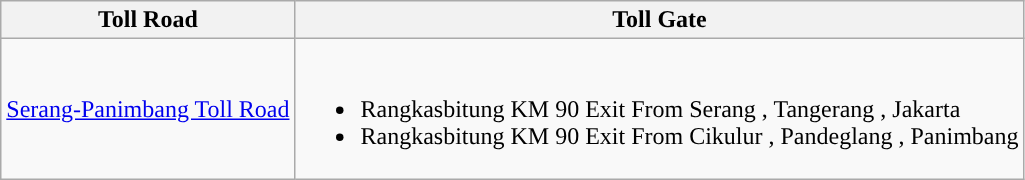<table class="wikitable">
<tr>
<th>Toll Road</th>
<th>Toll Gate</th>
</tr>
<tr>
<td><a href='#'>Serang-Panimbang Toll Road</a></td>
<td><br><ul><li>Rangkasbitung KM 90 Exit From Serang , Tangerang , Jakarta</li><li>Rangkasbitung KM 90 Exit From Cikulur , Pandeglang , Panimbang</li></ul></td>
</tr>
</table>
